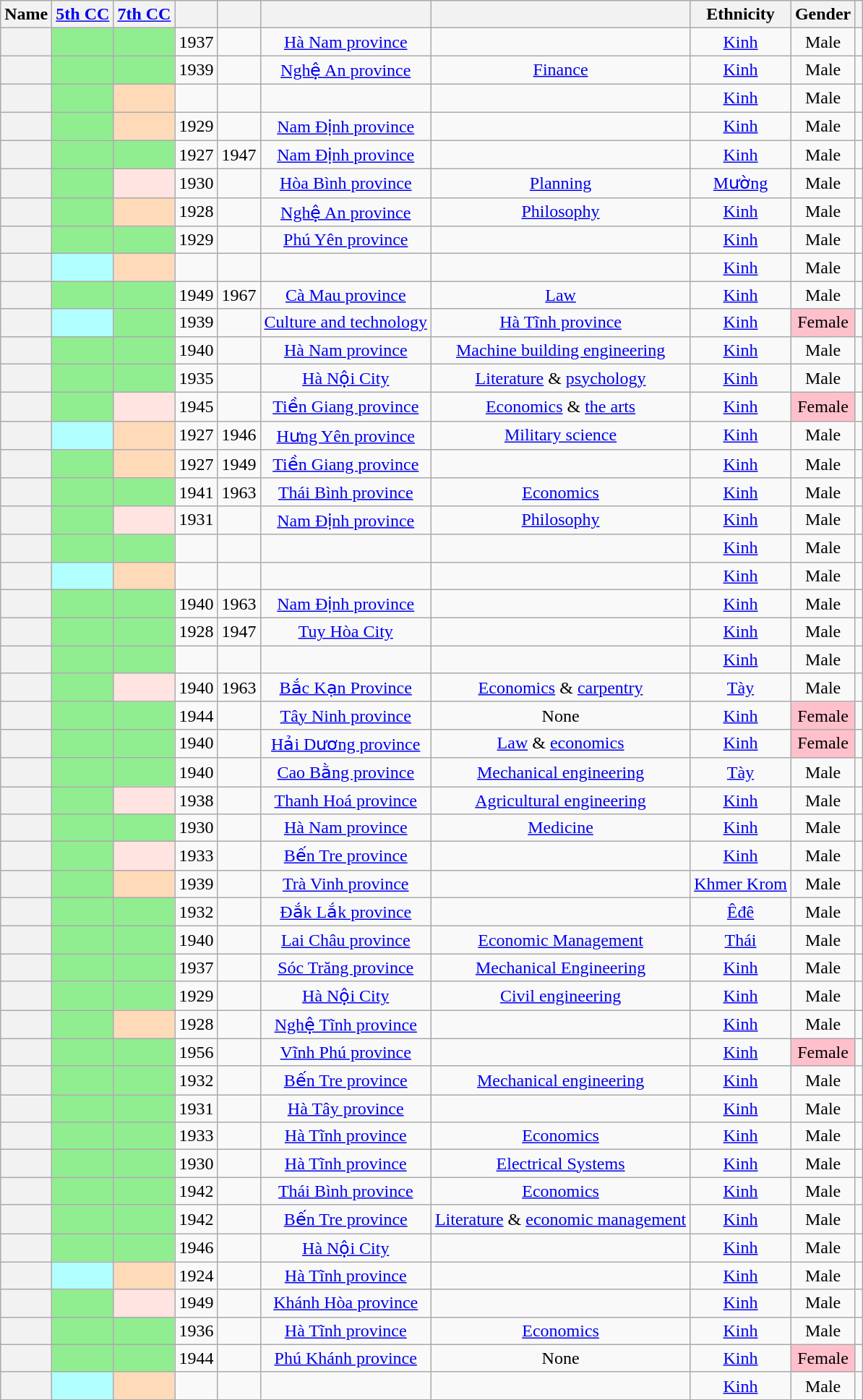<table class="wikitable sortable" style=text-align:center>
<tr>
<th scope="col">Name</th>
<th scope="col"><a href='#'>5th CC</a></th>
<th scope="col"><a href='#'>7th CC</a></th>
<th scope="col"></th>
<th scope="col"></th>
<th scope="col"></th>
<th scope="col"></th>
<th scope="col">Ethnicity</th>
<th scope="col">Gender</th>
<th scope="col" class="unsortable"></th>
</tr>
<tr>
<th align="center" scope="row" style="font-weight:normal;"></th>
<td bgcolor = LightGreen></td>
<td bgcolor = LightGreen></td>
<td>1937</td>
<td></td>
<td><a href='#'>Hà Nam province</a></td>
<td></td>
<td><a href='#'>Kinh</a></td>
<td>Male</td>
<td></td>
</tr>
<tr>
<th align="center" scope="row" style="font-weight:normal;"></th>
<td bgcolor = LightGreen></td>
<td bgcolor = LightGreen></td>
<td>1939</td>
<td></td>
<td><a href='#'>Nghệ An province</a></td>
<td><a href='#'>Finance</a></td>
<td><a href='#'>Kinh</a></td>
<td>Male</td>
<td></td>
</tr>
<tr>
<th align="center" scope="row" style="font-weight:normal;"></th>
<td bgcolor = LightGreen></td>
<td bgcolor = PeachPuff></td>
<td></td>
<td></td>
<td></td>
<td></td>
<td><a href='#'>Kinh</a></td>
<td>Male</td>
<td></td>
</tr>
<tr>
<th align="center" scope="row" style="font-weight:normal;"></th>
<td bgcolor = LightGreen></td>
<td bgcolor = PeachPuff></td>
<td>1929</td>
<td></td>
<td><a href='#'>Nam Định province</a></td>
<td></td>
<td><a href='#'>Kinh</a></td>
<td>Male</td>
<td></td>
</tr>
<tr>
<th align="center" scope="row" style="font-weight:normal;"></th>
<td bgcolor = LightGreen></td>
<td bgcolor = LightGreen></td>
<td>1927</td>
<td>1947</td>
<td><a href='#'>Nam Định province</a></td>
<td></td>
<td><a href='#'>Kinh</a></td>
<td>Male</td>
<td></td>
</tr>
<tr>
<th align="center" scope="row" style="font-weight:normal;"></th>
<td bgcolor = LightGreen></td>
<td bgcolor = MistyRose></td>
<td>1930</td>
<td></td>
<td><a href='#'>Hòa Bình province</a></td>
<td><a href='#'>Planning</a></td>
<td><a href='#'>Mường</a></td>
<td>Male</td>
<td></td>
</tr>
<tr>
<th align="center" scope="row" style="font-weight:normal;"></th>
<td bgcolor = LightGreen></td>
<td bgcolor = PeachPuff></td>
<td>1928</td>
<td></td>
<td><a href='#'>Nghệ An province</a></td>
<td><a href='#'>Philosophy</a></td>
<td><a href='#'>Kinh</a></td>
<td>Male</td>
<td></td>
</tr>
<tr>
<th align="center" scope="row" style="font-weight:normal;"></th>
<td bgcolor = LightGreen></td>
<td bgcolor = LightGreen></td>
<td>1929</td>
<td></td>
<td><a href='#'>Phú Yên province</a></td>
<td></td>
<td><a href='#'>Kinh</a></td>
<td>Male</td>
<td></td>
</tr>
<tr>
<th align="center" scope="row" style="font-weight:normal;"></th>
<td bgcolor = #B2FFFF></td>
<td bgcolor = PeachPuff></td>
<td></td>
<td></td>
<td></td>
<td></td>
<td><a href='#'>Kinh</a></td>
<td>Male</td>
<td></td>
</tr>
<tr>
<th align="center" scope="row" style="font-weight:normal;"></th>
<td bgcolor = LightGreen></td>
<td bgcolor = LightGreen></td>
<td>1949</td>
<td>1967</td>
<td><a href='#'>Cà Mau province</a></td>
<td><a href='#'>Law</a></td>
<td><a href='#'>Kinh</a></td>
<td>Male</td>
<td></td>
</tr>
<tr>
<th align="center" scope="row" style="font-weight:normal;"></th>
<td bgcolor = #B2FFFF></td>
<td bgcolor = LightGreen></td>
<td>1939</td>
<td></td>
<td><a href='#'>Culture and technology</a></td>
<td><a href='#'>Hà Tĩnh province</a></td>
<td><a href='#'>Kinh</a></td>
<td style="background: Pink">Female</td>
<td></td>
</tr>
<tr>
<th align="center" scope="row" style="font-weight:normal;"></th>
<td bgcolor = LightGreen></td>
<td bgcolor = LightGreen></td>
<td>1940</td>
<td></td>
<td><a href='#'>Hà Nam province</a></td>
<td><a href='#'>Machine building engineering</a></td>
<td><a href='#'>Kinh</a></td>
<td>Male</td>
<td></td>
</tr>
<tr>
<th align="center" scope="row" style="font-weight:normal;"></th>
<td bgcolor = LightGreen></td>
<td bgcolor = LightGreen></td>
<td>1935</td>
<td></td>
<td><a href='#'>Hà Nội City</a></td>
<td><a href='#'>Literature</a> & <a href='#'>psychology</a></td>
<td><a href='#'>Kinh</a></td>
<td>Male</td>
<td></td>
</tr>
<tr>
<th align="center" scope="row" style="font-weight:normal;"></th>
<td bgcolor = LightGreen></td>
<td bgcolor = MistyRose></td>
<td>1945</td>
<td></td>
<td><a href='#'>Tiền Giang province</a></td>
<td><a href='#'>Economics</a> & <a href='#'>the arts</a></td>
<td><a href='#'>Kinh</a></td>
<td style="background: Pink">Female</td>
<td></td>
</tr>
<tr>
<th align="center" scope="row" style="font-weight:normal;"></th>
<td bgcolor = #B2FFFF></td>
<td bgcolor = PeachPuff></td>
<td>1927</td>
<td>1946</td>
<td><a href='#'>Hưng Yên province</a></td>
<td><a href='#'>Military science</a></td>
<td><a href='#'>Kinh</a></td>
<td>Male</td>
<td></td>
</tr>
<tr>
<th align="center" scope="row" style="font-weight:normal;"></th>
<td bgcolor = LightGreen></td>
<td bgcolor = PeachPuff></td>
<td>1927</td>
<td>1949</td>
<td><a href='#'>Tiền Giang province</a></td>
<td></td>
<td><a href='#'>Kinh</a></td>
<td>Male</td>
<td></td>
</tr>
<tr>
<th align="center" scope="row" style="font-weight:normal;"></th>
<td bgcolor = LightGreen></td>
<td bgcolor = LightGreen></td>
<td>1941</td>
<td>1963</td>
<td><a href='#'>Thái Bình province</a></td>
<td><a href='#'>Economics</a></td>
<td><a href='#'>Kinh</a></td>
<td>Male</td>
<td></td>
</tr>
<tr>
<th align="center" scope="row" style="font-weight:normal;"></th>
<td bgcolor = LightGreen></td>
<td bgcolor = MistyRose></td>
<td>1931</td>
<td></td>
<td><a href='#'>Nam Định province</a></td>
<td><a href='#'>Philosophy</a></td>
<td><a href='#'>Kinh</a></td>
<td>Male</td>
<td></td>
</tr>
<tr>
<th align="center" scope="row" style="font-weight:normal;"></th>
<td bgcolor = LightGreen></td>
<td bgcolor = LightGreen></td>
<td></td>
<td></td>
<td></td>
<td></td>
<td><a href='#'>Kinh</a></td>
<td>Male</td>
<td></td>
</tr>
<tr>
<th align="center" scope="row" style="font-weight:normal;"></th>
<td bgcolor = #B2FFFF></td>
<td bgcolor = PeachPuff></td>
<td></td>
<td></td>
<td></td>
<td></td>
<td><a href='#'>Kinh</a></td>
<td>Male</td>
<td></td>
</tr>
<tr>
<th align="center" scope="row" style="font-weight:normal;"></th>
<td bgcolor = LightGreen></td>
<td bgcolor = LightGreen></td>
<td>1940</td>
<td>1963</td>
<td><a href='#'>Nam Định province</a></td>
<td></td>
<td><a href='#'>Kinh</a></td>
<td>Male</td>
<td></td>
</tr>
<tr>
<th align="center" scope="row" style="font-weight:normal;"></th>
<td bgcolor = LightGreen></td>
<td bgcolor = LightGreen></td>
<td>1928</td>
<td>1947</td>
<td><a href='#'>Tuy Hòa City</a></td>
<td></td>
<td><a href='#'>Kinh</a></td>
<td>Male</td>
<td></td>
</tr>
<tr>
<th align="center" scope="row" style="font-weight:normal;"></th>
<td bgcolor = LightGreen></td>
<td bgcolor = LightGreen></td>
<td></td>
<td></td>
<td></td>
<td></td>
<td><a href='#'>Kinh</a></td>
<td>Male</td>
<td></td>
</tr>
<tr>
<th align="center" scope="row" style="font-weight:normal;"></th>
<td bgcolor = LightGreen></td>
<td bgcolor = MistyRose></td>
<td>1940</td>
<td>1963</td>
<td><a href='#'>Bắc Kạn Province</a></td>
<td><a href='#'>Economics</a> & <a href='#'>carpentry</a></td>
<td><a href='#'>Tày</a></td>
<td>Male</td>
<td></td>
</tr>
<tr>
<th align="center" scope="row" style="font-weight:normal;"></th>
<td bgcolor = LightGreen></td>
<td bgcolor = LightGreen></td>
<td>1944</td>
<td></td>
<td><a href='#'>Tây Ninh province</a></td>
<td>None</td>
<td><a href='#'>Kinh</a></td>
<td style="background: Pink">Female</td>
<td></td>
</tr>
<tr>
<th align="center" scope="row" style="font-weight:normal;"></th>
<td bgcolor = LightGreen></td>
<td bgcolor = LightGreen></td>
<td>1940</td>
<td></td>
<td><a href='#'>Hải Dương province</a></td>
<td><a href='#'>Law</a> & <a href='#'>economics</a></td>
<td><a href='#'>Kinh</a></td>
<td style="background: Pink">Female</td>
<td></td>
</tr>
<tr>
<th align="center" scope="row" style="font-weight:normal;"></th>
<td bgcolor = LightGreen></td>
<td bgcolor = LightGreen></td>
<td>1940</td>
<td></td>
<td><a href='#'>Cao Bằng province</a></td>
<td><a href='#'>Mechanical engineering</a></td>
<td><a href='#'>Tày</a></td>
<td>Male</td>
<td></td>
</tr>
<tr>
<th align="center" scope="row" style="font-weight:normal;"></th>
<td bgcolor = LightGreen></td>
<td bgcolor = MistyRose></td>
<td>1938</td>
<td></td>
<td><a href='#'>Thanh Hoá province</a></td>
<td><a href='#'>Agricultural engineering</a></td>
<td><a href='#'>Kinh</a></td>
<td>Male</td>
<td></td>
</tr>
<tr>
<th align="center" scope="row" style="font-weight:normal;"></th>
<td bgcolor = LightGreen></td>
<td bgcolor = LightGreen></td>
<td>1930</td>
<td></td>
<td><a href='#'>Hà Nam province</a></td>
<td><a href='#'>Medicine</a></td>
<td><a href='#'>Kinh</a></td>
<td>Male</td>
<td></td>
</tr>
<tr>
<th align="center" scope="row" style="font-weight:normal;"></th>
<td bgcolor = LightGreen></td>
<td bgcolor = MistyRose></td>
<td>1933</td>
<td></td>
<td><a href='#'>Bến Tre province</a></td>
<td></td>
<td><a href='#'>Kinh</a></td>
<td>Male</td>
<td></td>
</tr>
<tr>
<th align="center" scope="row" style="font-weight:normal;"></th>
<td bgcolor = LightGreen></td>
<td bgcolor = PeachPuff></td>
<td>1939</td>
<td></td>
<td><a href='#'>Trà Vinh province</a></td>
<td></td>
<td><a href='#'>Khmer Krom</a></td>
<td>Male</td>
<td></td>
</tr>
<tr>
<th align="center" scope="row" style="font-weight:normal;"></th>
<td bgcolor = LightGreen></td>
<td bgcolor = LightGreen></td>
<td>1932</td>
<td></td>
<td><a href='#'>Đắk Lắk province</a></td>
<td></td>
<td><a href='#'>Êđê</a></td>
<td>Male</td>
<td></td>
</tr>
<tr>
<th align="center" scope="row" style="font-weight:normal;"></th>
<td bgcolor = LightGreen></td>
<td bgcolor = LightGreen></td>
<td>1940</td>
<td></td>
<td><a href='#'>Lai Châu province</a></td>
<td><a href='#'>Economic Management</a></td>
<td><a href='#'>Thái</a></td>
<td>Male</td>
<td></td>
</tr>
<tr>
<th align="center" scope="row" style="font-weight:normal;"></th>
<td bgcolor = LightGreen></td>
<td bgcolor = LightGreen></td>
<td>1937</td>
<td></td>
<td><a href='#'>Sóc Trăng province</a></td>
<td><a href='#'>Mechanical Engineering</a></td>
<td><a href='#'>Kinh</a></td>
<td>Male</td>
<td></td>
</tr>
<tr>
<th align="center" scope="row" style="font-weight:normal;"></th>
<td bgcolor = LightGreen></td>
<td bgcolor = LightGreen></td>
<td>1929</td>
<td></td>
<td><a href='#'>Hà Nội City</a></td>
<td><a href='#'>Civil engineering</a></td>
<td><a href='#'>Kinh</a></td>
<td>Male</td>
<td></td>
</tr>
<tr>
<th align="center" scope="row" style="font-weight:normal;"></th>
<td bgcolor = LightGreen></td>
<td bgcolor = PeachPuff></td>
<td>1928</td>
<td></td>
<td><a href='#'>Nghệ Tĩnh province</a></td>
<td></td>
<td><a href='#'>Kinh</a></td>
<td>Male</td>
<td></td>
</tr>
<tr>
<th align="center" scope="row" style="font-weight:normal;"></th>
<td bgcolor = LightGreen></td>
<td bgcolor = LightGreen></td>
<td>1956</td>
<td></td>
<td><a href='#'>Vĩnh Phú province</a></td>
<td></td>
<td><a href='#'>Kinh</a></td>
<td style="background: Pink">Female</td>
<td></td>
</tr>
<tr>
<th align="center" scope="row" style="font-weight:normal;"></th>
<td bgcolor = LightGreen></td>
<td bgcolor = LightGreen></td>
<td>1932</td>
<td></td>
<td><a href='#'>Bến Tre province</a></td>
<td><a href='#'>Mechanical engineering</a></td>
<td><a href='#'>Kinh</a></td>
<td>Male</td>
<td></td>
</tr>
<tr>
<th align="center" scope="row" style="font-weight:normal;"></th>
<td bgcolor = LightGreen></td>
<td bgcolor = LightGreen></td>
<td>1931</td>
<td></td>
<td><a href='#'>Hà Tây province</a></td>
<td></td>
<td><a href='#'>Kinh</a></td>
<td>Male</td>
<td></td>
</tr>
<tr>
<th align="center" scope="row" style="font-weight:normal;"></th>
<td bgcolor = LightGreen></td>
<td bgcolor = LightGreen></td>
<td>1933</td>
<td></td>
<td><a href='#'>Hà Tĩnh province</a></td>
<td><a href='#'>Economics</a></td>
<td><a href='#'>Kinh</a></td>
<td>Male</td>
<td></td>
</tr>
<tr>
<th align="center" scope="row" style="font-weight:normal;"></th>
<td bgcolor = LightGreen></td>
<td bgcolor = LightGreen></td>
<td>1930</td>
<td></td>
<td><a href='#'>Hà Tĩnh province</a></td>
<td><a href='#'>Electrical Systems</a></td>
<td><a href='#'>Kinh</a></td>
<td>Male</td>
<td></td>
</tr>
<tr>
<th align="center" scope="row" style="font-weight:normal;"></th>
<td bgcolor = LightGreen></td>
<td bgcolor = LightGreen></td>
<td>1942</td>
<td></td>
<td><a href='#'>Thái Bình province</a></td>
<td><a href='#'>Economics</a></td>
<td><a href='#'>Kinh</a></td>
<td>Male</td>
<td></td>
</tr>
<tr>
<th align="center" scope="row" style="font-weight:normal;"></th>
<td bgcolor = LightGreen></td>
<td bgcolor = LightGreen></td>
<td>1942</td>
<td></td>
<td><a href='#'>Bến Tre province</a></td>
<td><a href='#'>Literature</a> & <a href='#'>economic management</a></td>
<td><a href='#'>Kinh</a></td>
<td>Male</td>
<td></td>
</tr>
<tr>
<th align="center" scope="row" style="font-weight:normal;"></th>
<td bgcolor = LightGreen></td>
<td bgcolor = LightGreen></td>
<td>1946</td>
<td></td>
<td><a href='#'>Hà Nội City</a></td>
<td></td>
<td><a href='#'>Kinh</a></td>
<td>Male</td>
<td></td>
</tr>
<tr>
<th align="center" scope="row" style="font-weight:normal;"></th>
<td bgcolor = #B2FFFF></td>
<td bgcolor = PeachPuff></td>
<td>1924</td>
<td></td>
<td><a href='#'>Hà Tĩnh province</a></td>
<td></td>
<td><a href='#'>Kinh</a></td>
<td>Male</td>
<td></td>
</tr>
<tr>
<th align="center" scope="row" style="font-weight:normal;"></th>
<td bgcolor = LightGreen></td>
<td bgcolor = MistyRose></td>
<td>1949</td>
<td></td>
<td><a href='#'>Khánh Hòa province</a></td>
<td></td>
<td><a href='#'>Kinh</a></td>
<td>Male</td>
<td></td>
</tr>
<tr>
<th align="center" scope="row" style="font-weight:normal;"></th>
<td bgcolor = LightGreen></td>
<td bgcolor = LightGreen></td>
<td>1936</td>
<td></td>
<td><a href='#'>Hà Tĩnh province</a></td>
<td><a href='#'>Economics</a></td>
<td><a href='#'>Kinh</a></td>
<td>Male</td>
<td></td>
</tr>
<tr>
<th align="center" scope="row" style="font-weight:normal;"></th>
<td bgcolor = LightGreen></td>
<td bgcolor = LightGreen></td>
<td>1944</td>
<td></td>
<td><a href='#'>Phú Khánh province</a></td>
<td>None</td>
<td><a href='#'>Kinh</a></td>
<td style="background: Pink">Female</td>
<td></td>
</tr>
<tr>
<th align="center" scope="row" style="font-weight:normal;"></th>
<td bgcolor = #B2FFFF></td>
<td bgcolor = PeachPuff></td>
<td></td>
<td></td>
<td></td>
<td></td>
<td><a href='#'>Kinh</a></td>
<td>Male</td>
<td></td>
</tr>
</table>
